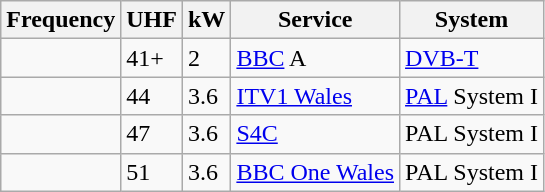<table class="wikitable sortable">
<tr>
<th>Frequency</th>
<th>UHF</th>
<th>kW</th>
<th>Service</th>
<th>System</th>
</tr>
<tr>
<td></td>
<td>41+</td>
<td>2</td>
<td><a href='#'>BBC</a> A</td>
<td><a href='#'>DVB-T</a></td>
</tr>
<tr>
<td></td>
<td>44</td>
<td>3.6</td>
<td><a href='#'>ITV1 Wales</a></td>
<td><a href='#'>PAL</a> System I</td>
</tr>
<tr>
<td></td>
<td>47</td>
<td>3.6</td>
<td><a href='#'>S4C</a></td>
<td>PAL System I</td>
</tr>
<tr>
<td></td>
<td>51</td>
<td>3.6</td>
<td><a href='#'>BBC One Wales</a></td>
<td>PAL System I</td>
</tr>
</table>
